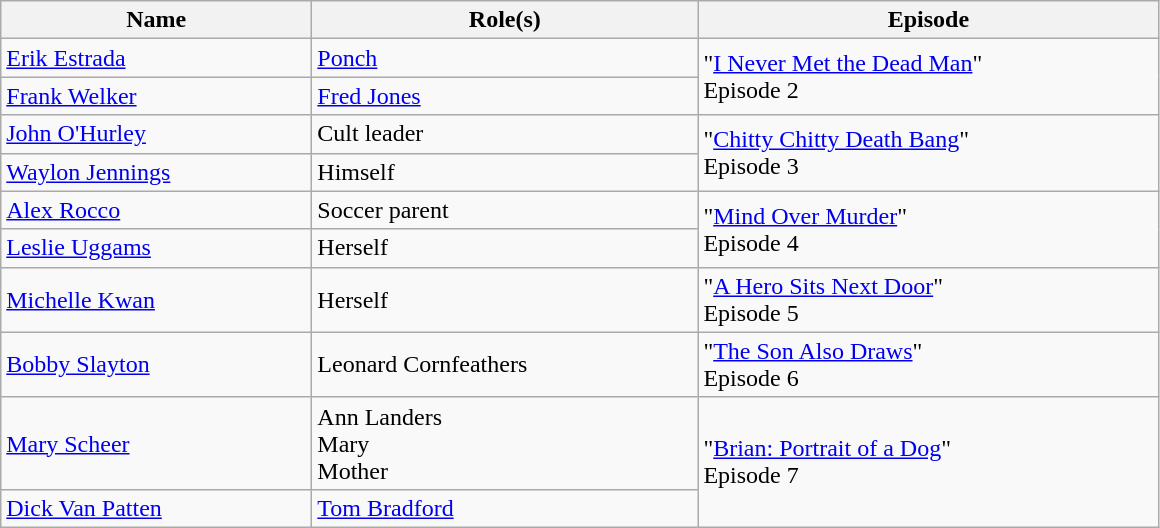<table class="wikitable">
<tr>
<th scope="col" style="width: 200px;">Name</th>
<th scope="col" style="width: 250px;">Role(s)</th>
<th scope="col" style="width: 300px;">Episode</th>
</tr>
<tr>
<td><a href='#'>Erik Estrada</a></td>
<td><a href='#'>Ponch</a></td>
<td rowspan="2">"<a href='#'>I Never Met the Dead Man</a>"<br>Episode 2</td>
</tr>
<tr>
<td><a href='#'>Frank Welker</a></td>
<td><a href='#'>Fred Jones</a></td>
</tr>
<tr>
<td><a href='#'>John O'Hurley</a></td>
<td>Cult leader</td>
<td rowspan="2">"<a href='#'>Chitty Chitty Death Bang</a>"<br>Episode 3</td>
</tr>
<tr>
<td><a href='#'>Waylon Jennings</a></td>
<td>Himself</td>
</tr>
<tr>
<td><a href='#'>Alex Rocco</a></td>
<td>Soccer parent</td>
<td rowspan="2">"<a href='#'>Mind Over Murder</a>"<br>Episode 4</td>
</tr>
<tr>
<td><a href='#'>Leslie Uggams</a></td>
<td>Herself</td>
</tr>
<tr>
<td><a href='#'>Michelle Kwan</a></td>
<td>Herself</td>
<td>"<a href='#'>A Hero Sits Next Door</a>"<br>Episode 5</td>
</tr>
<tr>
<td><a href='#'>Bobby Slayton</a></td>
<td>Leonard Cornfeathers</td>
<td>"<a href='#'>The Son Also Draws</a>"<br>Episode 6</td>
</tr>
<tr>
<td><a href='#'>Mary Scheer</a></td>
<td>Ann Landers<br>Mary<br>Mother</td>
<td rowspan="2">"<a href='#'>Brian: Portrait of a Dog</a>"<br>Episode 7</td>
</tr>
<tr>
<td><a href='#'>Dick Van Patten</a></td>
<td><a href='#'>Tom Bradford</a></td>
</tr>
</table>
